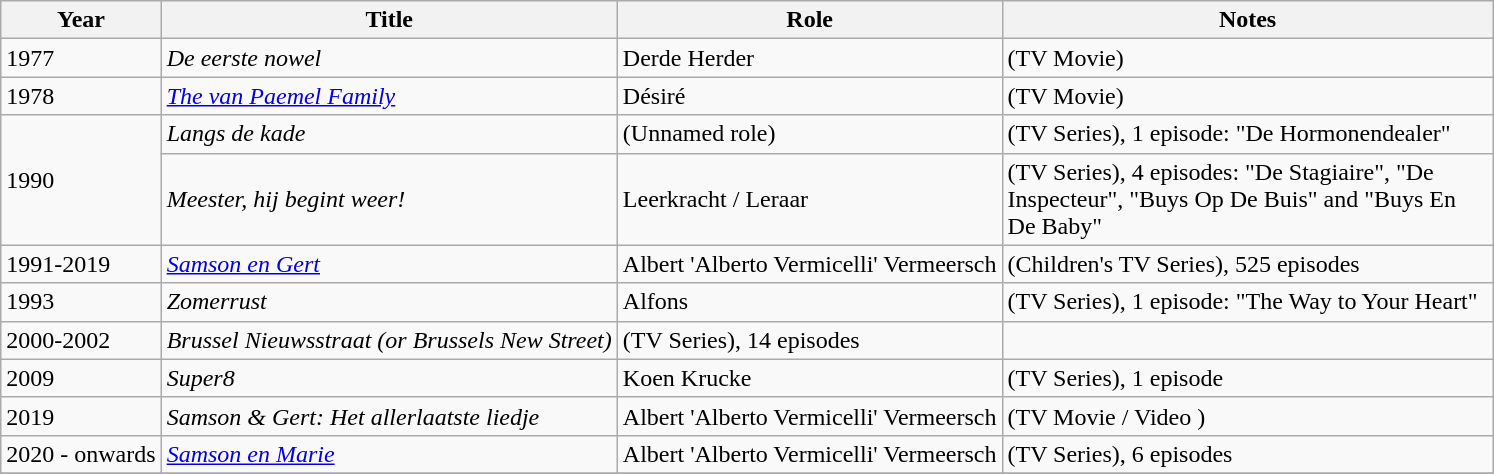<table class="wikitable sortable">
<tr>
<th>Year</th>
<th>Title</th>
<th>Role</th>
<th class="unsortable" style="width:20em;">Notes</th>
</tr>
<tr>
<td>1977</td>
<td><em>De eerste nowel</em></td>
<td>Derde Herder</td>
<td>(TV Movie)</td>
</tr>
<tr>
<td>1978</td>
<td><em><a href='#'>The van Paemel Family</a></em></td>
<td>Désiré</td>
<td>(TV Movie)</td>
</tr>
<tr>
<td rowspan="2">1990</td>
<td><em>Langs de kade</em></td>
<td>(Unnamed role)</td>
<td>(TV Series), 1 episode: "De Hormonendealer"</td>
</tr>
<tr>
<td><em>Meester, hij begint weer!</em></td>
<td>Leerkracht / Leraar</td>
<td>(TV Series), 4 episodes: "De Stagiaire", "De Inspecteur", "Buys Op De Buis" and "Buys En De Baby"</td>
</tr>
<tr>
<td>1991-2019</td>
<td><em><a href='#'>Samson en Gert</a></em></td>
<td>Albert 'Alberto Vermicelli' Vermeersch</td>
<td>(Children's TV Series), 525 episodes</td>
</tr>
<tr>
<td>1993</td>
<td><em>Zomerrust</em></td>
<td>Alfons</td>
<td>(TV Series), 1 episode: "The Way to Your Heart"</td>
</tr>
<tr>
<td>2000-2002</td>
<td><em>Brussel Nieuwsstraat (or Brussels New Street)</em></td>
<td>(TV Series), 14 episodes</td>
</tr>
<tr>
<td>2009</td>
<td><em>Super8</em></td>
<td>Koen Krucke</td>
<td>(TV Series), 1 episode</td>
</tr>
<tr>
<td>2019</td>
<td><em>Samson & Gert: Het allerlaatste liedje</em></td>
<td>Albert 'Alberto Vermicelli' Vermeersch</td>
<td>(TV Movie / Video )</td>
</tr>
<tr>
<td>2020 - onwards</td>
<td><em><a href='#'>Samson en Marie</a></em></td>
<td>Albert 'Alberto Vermicelli' Vermeersch</td>
<td>(TV Series), 6 episodes</td>
</tr>
<tr>
</tr>
</table>
